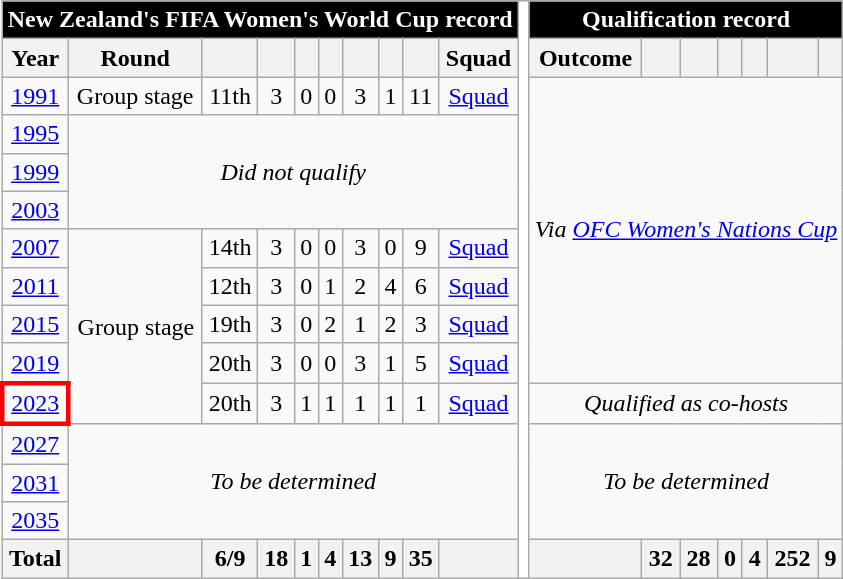<table class="wikitable" style="text-align:center">
<tr>
<th style="color:white;background:black" colspan=10>New Zealand's FIFA Women's World Cup record</th>
<th style="background:white" rowspan=15></th>
<th style="color:white;background:black" colspan=7>Qualification record</th>
</tr>
<tr>
<th scope="col">Year</th>
<th scope="col">Round</th>
<th scope="col"></th>
<th scope="col"></th>
<th scope="col"></th>
<th scope="col"></th>
<th scope="col"></th>
<th scope="col"></th>
<th scope="col"></th>
<th scope="col">Squad</th>
<th scope="col">Outcome</th>
<th scope="col"></th>
<th scope="col"></th>
<th scope="col"></th>
<th scope="col"></th>
<th scope="col"></th>
<th scope="col"></th>
</tr>
<tr>
<td> <a href='#'>1991</a></td>
<td>Group stage</td>
<td>11th</td>
<td>3</td>
<td>0</td>
<td>0</td>
<td>3</td>
<td>1</td>
<td>11</td>
<td><a href='#'>Squad</a></td>
<td colspan=7 rowspan=8><em>Via <a href='#'>OFC Women's Nations Cup</a></em></td>
</tr>
<tr>
<td> <a href='#'>1995</a></td>
<td rowspan=3 colspan=9><em>Did not qualify</em></td>
</tr>
<tr>
<td> <a href='#'>1999</a></td>
</tr>
<tr>
<td> <a href='#'>2003</a></td>
</tr>
<tr>
<td> <a href='#'>2007</a></td>
<td rowspan=5>Group stage</td>
<td>14th</td>
<td>3</td>
<td>0</td>
<td>0</td>
<td>3</td>
<td>0</td>
<td>9</td>
<td><a href='#'>Squad</a></td>
</tr>
<tr>
<td> <a href='#'>2011</a></td>
<td>12th</td>
<td>3</td>
<td>0</td>
<td>1</td>
<td>2</td>
<td>4</td>
<td>6</td>
<td><a href='#'>Squad</a></td>
</tr>
<tr>
<td> <a href='#'>2015</a></td>
<td>19th</td>
<td>3</td>
<td>0</td>
<td>2</td>
<td>1</td>
<td>2</td>
<td>3</td>
<td><a href='#'>Squad</a></td>
</tr>
<tr>
<td> <a href='#'>2019</a></td>
<td>20th</td>
<td>3</td>
<td>0</td>
<td>0</td>
<td>3</td>
<td>1</td>
<td>5</td>
<td><a href='#'>Squad</a></td>
</tr>
<tr>
<td style="border: 3px solid red">  <a href='#'>2023</a></td>
<td>20th</td>
<td>3</td>
<td>1</td>
<td>1</td>
<td>1</td>
<td>1</td>
<td>1</td>
<td><a href='#'>Squad</a></td>
<td colspan=7><em>Qualified as co-hosts</em></td>
</tr>
<tr>
<td> <a href='#'>2027</a></td>
<td colspan=9 rowspan=3><em>To be determined</em></td>
<td colspan=7 rowspan=3><em>To be determined</em></td>
</tr>
<tr>
<td>  <a href='#'>2031</a></td>
</tr>
<tr>
<td> <a href='#'>2035</a></td>
</tr>
<tr>
<th>Total</th>
<th></th>
<th>6/9</th>
<th>18</th>
<th>1</th>
<th>4</th>
<th>13</th>
<th>9</th>
<th>35</th>
<th></th>
<th></th>
<th>32</th>
<th>28</th>
<th>0</th>
<th>4</th>
<th>252</th>
<th>9</th>
</tr>
</table>
